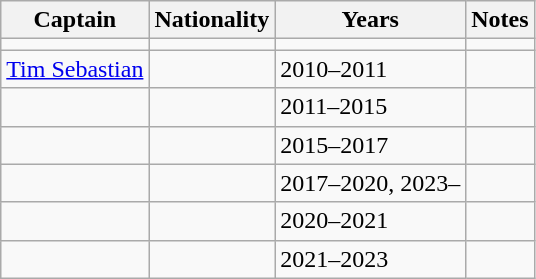<table class="wikitable" style="text-align: center;">
<tr>
<th>Captain</th>
<th>Nationality</th>
<th>Years</th>
<th>Notes</th>
</tr>
<tr>
<td align=left></td>
<td align=left></td>
<td align=left></td>
<td></td>
</tr>
<tr>
<td align=left><a href='#'>Tim Sebastian</a></td>
<td align=left></td>
<td align=left>2010–2011</td>
<td></td>
</tr>
<tr>
<td align=left></td>
<td align=left></td>
<td align=left>2011–2015</td>
<td></td>
</tr>
<tr>
<td align=left></td>
<td align=left></td>
<td align=left>2015–2017</td>
<td></td>
</tr>
<tr>
<td align=left><strong></strong></td>
<td align=left></td>
<td align=left>2017–2020, 2023–</td>
<td></td>
</tr>
<tr>
<td align=left></td>
<td align=left></td>
<td align=left>2020–2021</td>
<td></td>
</tr>
<tr>
<td align=left><strong></strong></td>
<td align=left></td>
<td align=left>2021–2023</td>
<td></td>
</tr>
</table>
